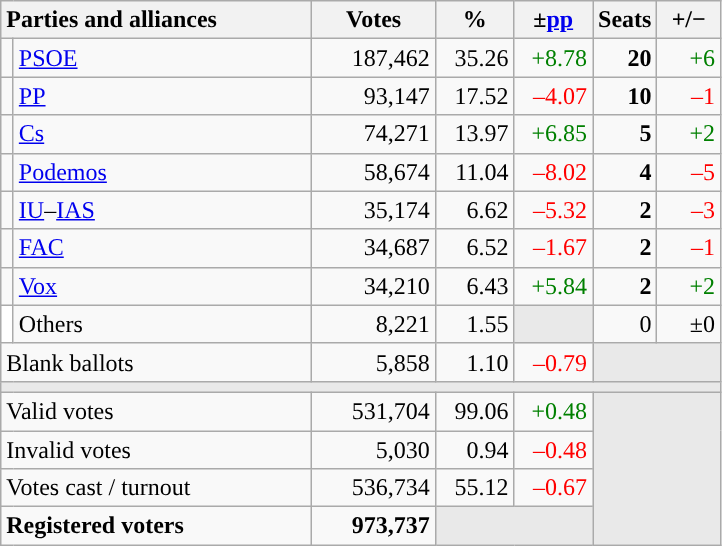<table class="wikitable" style="text-align:right;">
<tr>
<th style="text-align:left;" colspan="2" width="200">Parties and alliances</th>
<th width="75">Votes</th>
<th width="45">%</th>
<th width="45">±<a href='#'>pp</a></th>
<th width="35">Seats</th>
<th width="35">+/−</th>
</tr>
<tr>
<td width="1" style="color:inherit;background:"></td>
<td align="left"><a href='#'>PSOE</a></td>
<td>187,462</td>
<td>35.26</td>
<td style="color:green;">+8.78</td>
<td><strong>20</strong></td>
<td style="color:green;">+6</td>
</tr>
<tr>
<td style="color:inherit;background:"></td>
<td align="left"><a href='#'>PP</a></td>
<td>93,147</td>
<td>17.52</td>
<td style="color:red;">–4.07</td>
<td><strong>10</strong></td>
<td style="color:red;">–1</td>
</tr>
<tr>
<td style="color:inherit;background:"></td>
<td align="left"><a href='#'>Cs</a></td>
<td>74,271</td>
<td>13.97</td>
<td style="color:green;">+6.85</td>
<td><strong>5</strong></td>
<td style="color:green;">+2</td>
</tr>
<tr>
<td style="color:inherit;background:"></td>
<td align="left"><a href='#'>Podemos</a></td>
<td>58,674</td>
<td>11.04</td>
<td style="color:red;">–8.02</td>
<td><strong>4</strong></td>
<td style="color:red;">–5</td>
</tr>
<tr>
<td style="color:inherit;background:"></td>
<td align="left"><a href='#'>IU</a>–<a href='#'>IAS</a></td>
<td>35,174</td>
<td>6.62</td>
<td style="color:red;">–5.32</td>
<td><strong>2</strong></td>
<td style="color:red;">–3</td>
</tr>
<tr>
<td style="color:inherit;background:"></td>
<td align="left"><a href='#'>FAC</a></td>
<td>34,687</td>
<td>6.52</td>
<td style="color:red;">–1.67</td>
<td><strong>2</strong></td>
<td style="color:red;">–1</td>
</tr>
<tr>
<td style="color:inherit;background:"></td>
<td align="left"><a href='#'>Vox</a></td>
<td>34,210</td>
<td>6.43</td>
<td style="color:green;">+5.84</td>
<td><strong>2</strong></td>
<td style="color:green;">+2</td>
</tr>
<tr>
<td bgcolor="white"></td>
<td align="left">Others</td>
<td>8,221</td>
<td>1.55</td>
<td bgcolor="#E9E9E9"></td>
<td>0</td>
<td>±0</td>
</tr>
<tr>
<td align="left" colspan="2">Blank ballots</td>
<td>5,858</td>
<td>1.10</td>
<td style="color:red;">–0.79</td>
<td bgcolor="#E9E9E9" colspan="2"></td>
</tr>
<tr>
<td colspan="7" bgcolor="#E9E9E9"></td>
</tr>
<tr>
<td align="left" colspan="2">Valid votes</td>
<td>531,704</td>
<td>99.06</td>
<td style="color:green;">+0.48</td>
<td bgcolor="#E9E9E9" colspan="2" rowspan="4"></td>
</tr>
<tr>
<td align="left" colspan="2">Invalid votes</td>
<td>5,030</td>
<td>0.94</td>
<td style="color:red;">–0.48</td>
</tr>
<tr>
<td align="left" colspan="2">Votes cast / turnout</td>
<td>536,734</td>
<td>55.12</td>
<td style="color:red;">–0.67</td>
</tr>
<tr style="font-weight:bold;">
<td align="left" colspan="2">Registered voters</td>
<td>973,737</td>
<td bgcolor="#E9E9E9" colspan="2"></td>
</tr>
</table>
